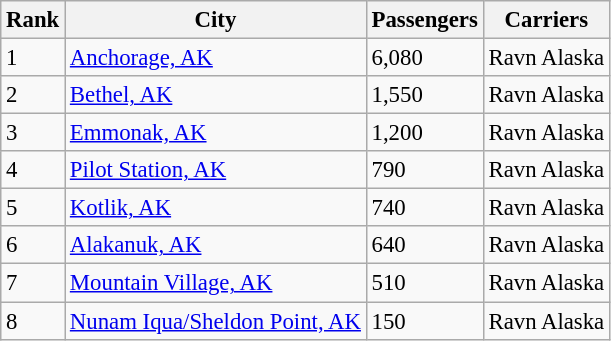<table class="wikitable" style="font-size: 95%" width= align=>
<tr>
<th>Rank</th>
<th>City</th>
<th>Passengers</th>
<th>Carriers</th>
</tr>
<tr>
<td>1</td>
<td><a href='#'>Anchorage, AK</a></td>
<td>6,080</td>
<td>Ravn Alaska</td>
</tr>
<tr>
<td>2</td>
<td><a href='#'>Bethel, AK</a></td>
<td>1,550</td>
<td>Ravn Alaska</td>
</tr>
<tr>
<td>3</td>
<td><a href='#'>Emmonak, AK</a></td>
<td>1,200</td>
<td>Ravn Alaska</td>
</tr>
<tr>
<td>4</td>
<td><a href='#'>Pilot Station, AK</a></td>
<td>790</td>
<td>Ravn Alaska</td>
</tr>
<tr>
<td>5</td>
<td><a href='#'>Kotlik, AK</a></td>
<td>740</td>
<td>Ravn Alaska</td>
</tr>
<tr>
<td>6</td>
<td><a href='#'>Alakanuk, AK</a></td>
<td>640</td>
<td>Ravn Alaska</td>
</tr>
<tr>
<td>7</td>
<td><a href='#'>Mountain Village, AK</a></td>
<td>510</td>
<td>Ravn Alaska</td>
</tr>
<tr>
<td>8</td>
<td><a href='#'>Nunam Iqua/Sheldon Point, AK</a></td>
<td>150</td>
<td>Ravn Alaska</td>
</tr>
</table>
